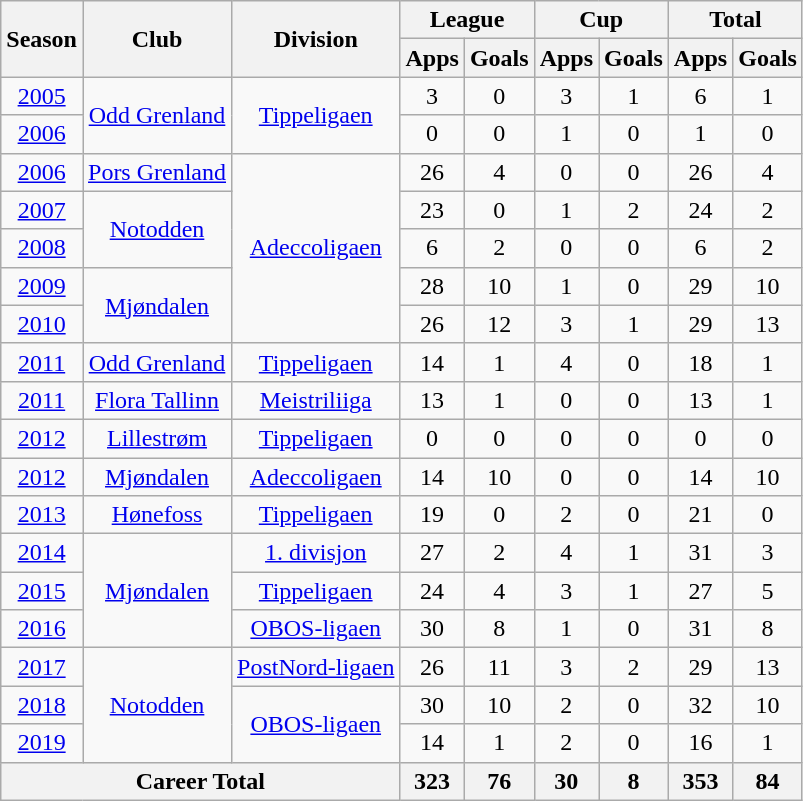<table class="wikitable" style="text-align: center;">
<tr>
<th rowspan="2">Season</th>
<th rowspan="2">Club</th>
<th rowspan="2">Division</th>
<th colspan="2">League</th>
<th colspan="2">Cup</th>
<th colspan="2">Total</th>
</tr>
<tr>
<th>Apps</th>
<th>Goals</th>
<th>Apps</th>
<th>Goals</th>
<th>Apps</th>
<th>Goals</th>
</tr>
<tr>
<td><a href='#'>2005</a></td>
<td rowspan="2" valign="center"><a href='#'>Odd Grenland</a></td>
<td rowspan="2" valign="center"><a href='#'>Tippeligaen</a></td>
<td>3</td>
<td>0</td>
<td>3</td>
<td>1</td>
<td>6</td>
<td>1</td>
</tr>
<tr>
<td><a href='#'>2006</a></td>
<td>0</td>
<td>0</td>
<td>1</td>
<td>0</td>
<td>1</td>
<td>0</td>
</tr>
<tr>
<td><a href='#'>2006</a></td>
<td rowspan="1" valign="center"><a href='#'>Pors Grenland</a></td>
<td rowspan="5" valign="center"><a href='#'>Adeccoligaen</a></td>
<td>26</td>
<td>4</td>
<td>0</td>
<td>0</td>
<td>26</td>
<td>4</td>
</tr>
<tr>
<td><a href='#'>2007</a></td>
<td rowspan="2" valign="center"><a href='#'>Notodden</a></td>
<td>23</td>
<td>0</td>
<td>1</td>
<td>2</td>
<td>24</td>
<td>2</td>
</tr>
<tr>
<td><a href='#'>2008</a></td>
<td>6</td>
<td>2</td>
<td>0</td>
<td>0</td>
<td>6</td>
<td>2</td>
</tr>
<tr>
<td><a href='#'>2009</a></td>
<td rowspan="2" valign="center"><a href='#'>Mjøndalen</a></td>
<td>28</td>
<td>10</td>
<td>1</td>
<td>0</td>
<td>29</td>
<td>10</td>
</tr>
<tr>
<td><a href='#'>2010</a></td>
<td>26</td>
<td>12</td>
<td>3</td>
<td>1</td>
<td>29</td>
<td>13</td>
</tr>
<tr>
<td><a href='#'>2011</a></td>
<td rowspan="1" valign="center"><a href='#'>Odd Grenland</a></td>
<td rowspan="1" valign="center"><a href='#'>Tippeligaen</a></td>
<td>14</td>
<td>1</td>
<td>4</td>
<td>0</td>
<td>18</td>
<td>1</td>
</tr>
<tr>
<td><a href='#'>2011</a></td>
<td rowspan="1" valign="center"><a href='#'>Flora Tallinn</a></td>
<td rowspan="1" valign="center"><a href='#'>Meistriliiga</a></td>
<td>13</td>
<td>1</td>
<td>0</td>
<td>0</td>
<td>13</td>
<td>1</td>
</tr>
<tr>
<td><a href='#'>2012</a></td>
<td rowspan="1" valign="center"><a href='#'>Lillestrøm</a></td>
<td rowspan="1" valign="center"><a href='#'>Tippeligaen</a></td>
<td>0</td>
<td>0</td>
<td>0</td>
<td>0</td>
<td>0</td>
<td>0</td>
</tr>
<tr>
<td><a href='#'>2012</a></td>
<td rowspan="1" valign="center"><a href='#'>Mjøndalen</a></td>
<td rowspan="1" valign="center"><a href='#'>Adeccoligaen</a></td>
<td>14</td>
<td>10</td>
<td>0</td>
<td>0</td>
<td>14</td>
<td>10</td>
</tr>
<tr>
<td><a href='#'>2013</a></td>
<td rowspan="1" valign="center"><a href='#'>Hønefoss</a></td>
<td rowspan="1" valign="center"><a href='#'>Tippeligaen</a></td>
<td>19</td>
<td>0</td>
<td>2</td>
<td>0</td>
<td>21</td>
<td>0</td>
</tr>
<tr>
<td><a href='#'>2014</a></td>
<td rowspan="3" valign="center"><a href='#'>Mjøndalen</a></td>
<td rowspan="1" valign="center"><a href='#'>1. divisjon</a></td>
<td>27</td>
<td>2</td>
<td>4</td>
<td>1</td>
<td>31</td>
<td>3</td>
</tr>
<tr>
<td><a href='#'>2015</a></td>
<td rowspan="1" valign="center"><a href='#'>Tippeligaen</a></td>
<td>24</td>
<td>4</td>
<td>3</td>
<td>1</td>
<td>27</td>
<td>5</td>
</tr>
<tr>
<td><a href='#'>2016</a></td>
<td rowspan="1" valign="center"><a href='#'>OBOS-ligaen</a></td>
<td>30</td>
<td>8</td>
<td>1</td>
<td>0</td>
<td>31</td>
<td>8</td>
</tr>
<tr>
<td><a href='#'>2017</a></td>
<td rowspan="3" valign="center"><a href='#'>Notodden</a></td>
<td rowspan="1" valign="center"><a href='#'>PostNord-ligaen</a></td>
<td>26</td>
<td>11</td>
<td>3</td>
<td>2</td>
<td>29</td>
<td>13</td>
</tr>
<tr>
<td><a href='#'>2018</a></td>
<td rowspan="2" valign="center"><a href='#'>OBOS-ligaen</a></td>
<td>30</td>
<td>10</td>
<td>2</td>
<td>0</td>
<td>32</td>
<td>10</td>
</tr>
<tr>
<td><a href='#'>2019</a></td>
<td>14</td>
<td>1</td>
<td>2</td>
<td>0</td>
<td>16</td>
<td>1</td>
</tr>
<tr>
<th colspan="3">Career Total</th>
<th>323</th>
<th>76</th>
<th>30</th>
<th>8</th>
<th>353</th>
<th>84</th>
</tr>
</table>
